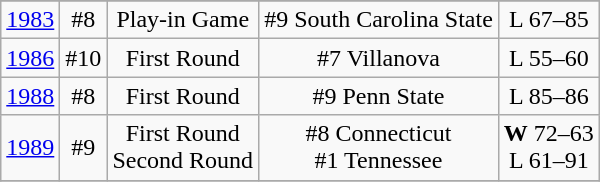<table class="wikitable" style="text-align:center">
<tr>
</tr>
<tr>
<td rowspan=1><a href='#'>1983</a></td>
<td>#8</td>
<td>Play-in Game</td>
<td>#9 South Carolina State</td>
<td>L 67–85</td>
</tr>
<tr style="text-align:center;">
<td rowspan=1><a href='#'>1986</a></td>
<td>#10</td>
<td>First Round</td>
<td>#7 Villanova</td>
<td>L 55–60</td>
</tr>
<tr style="text-align:center;">
<td rowspan=1><a href='#'>1988</a></td>
<td>#8</td>
<td>First Round</td>
<td>#9 Penn State</td>
<td>L 85–86</td>
</tr>
<tr style="text-align:center;">
<td rowspan=1><a href='#'>1989</a></td>
<td>#9</td>
<td>First Round<br>Second Round</td>
<td>#8 Connecticut<br>#1 Tennessee</td>
<td><strong>W</strong> 72–63<br>L 61–91</td>
</tr>
<tr style="text-align:center;">
</tr>
</table>
